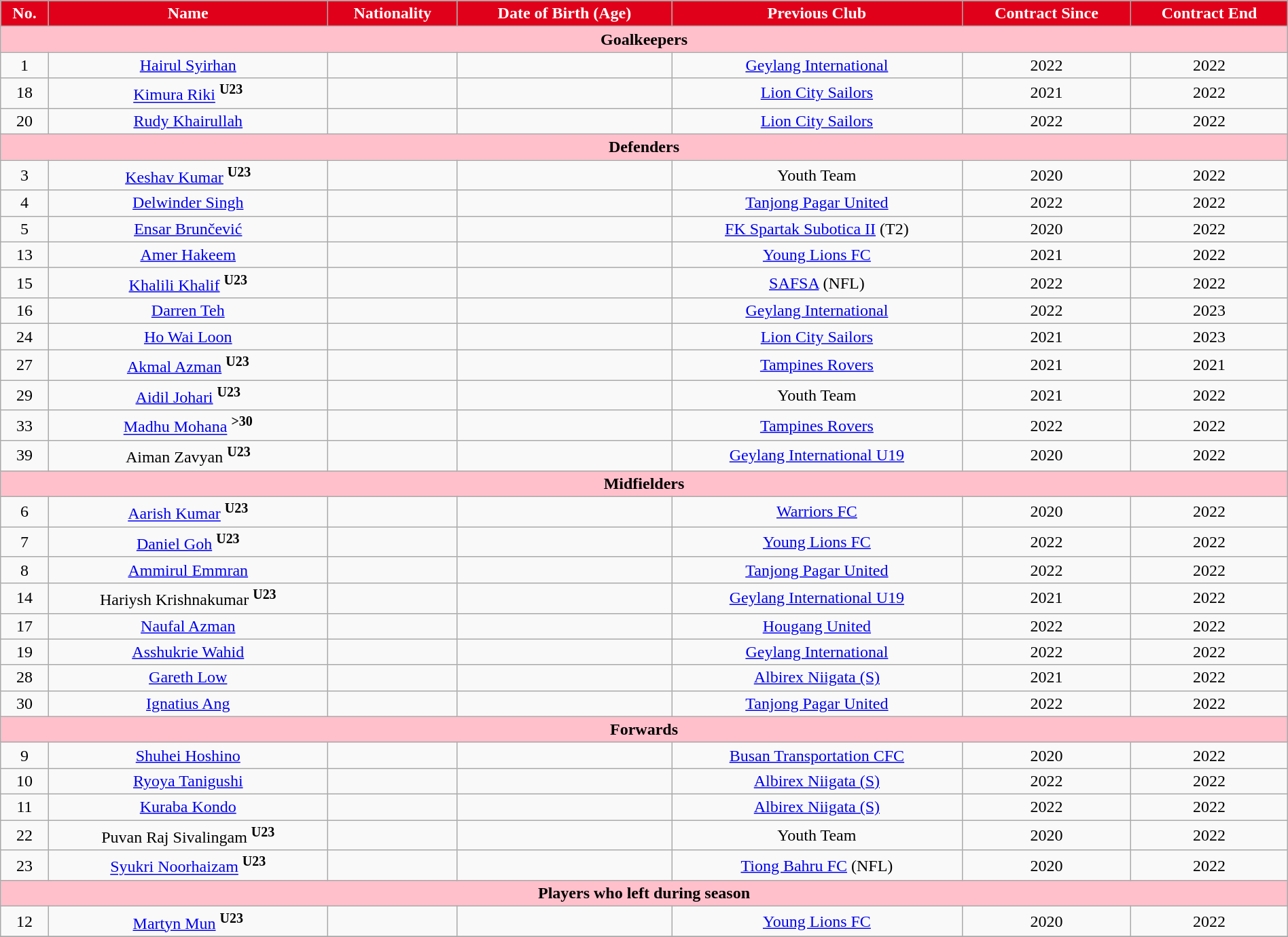<table class="wikitable" style="text-align:center; font-size:100%; width:100%;">
<tr>
<th style="background:#e1001a; color:white; text-align:center;">No.</th>
<th style="background:#e1001a; color:white; text-align:center;">Name</th>
<th style="background:#e1001a; color:white; text-align:center;">Nationality</th>
<th style="background:#e1001a; color:white; text-align:center;">Date of Birth (Age)</th>
<th style="background:#e1001a; color:white; text-align:center;">Previous Club</th>
<th style="background:#e1001a; color:white; text-align:center;">Contract Since</th>
<th style="background:#e1001a; color:white; text-align:center;">Contract End</th>
</tr>
<tr>
<th colspan="8" style="background:pink; color:black; text-align:center;">Goalkeepers</th>
</tr>
<tr>
<td>1</td>
<td><a href='#'>Hairul Syirhan</a></td>
<td></td>
<td></td>
<td> <a href='#'>Geylang International</a></td>
<td>2022</td>
<td>2022</td>
</tr>
<tr>
<td>18</td>
<td><a href='#'>Kimura Riki</a> <sup><strong>U23</strong></sup></td>
<td></td>
<td></td>
<td> <a href='#'>Lion City Sailors</a></td>
<td>2021</td>
<td>2022</td>
</tr>
<tr>
<td>20</td>
<td><a href='#'>Rudy Khairullah</a></td>
<td></td>
<td></td>
<td> <a href='#'>Lion City Sailors</a></td>
<td>2022</td>
<td>2022</td>
</tr>
<tr>
<th colspan="8" style="background:pink; color:black; text-align:center;">Defenders</th>
</tr>
<tr>
<td>3</td>
<td><a href='#'>Keshav Kumar</a> <sup><strong>U23</strong></sup></td>
<td></td>
<td></td>
<td>Youth Team</td>
<td>2020</td>
<td>2022</td>
</tr>
<tr>
<td>4</td>
<td><a href='#'>Delwinder Singh</a></td>
<td></td>
<td></td>
<td> <a href='#'>Tanjong Pagar United</a></td>
<td>2022</td>
<td>2022</td>
</tr>
<tr>
<td>5</td>
<td><a href='#'>Ensar Brunčević</a></td>
<td></td>
<td></td>
<td> <a href='#'>FK Spartak Subotica II</a> (T2)</td>
<td>2020</td>
<td>2022</td>
</tr>
<tr>
<td>13</td>
<td><a href='#'>Amer Hakeem</a></td>
<td></td>
<td></td>
<td> <a href='#'>Young Lions FC</a></td>
<td>2021</td>
<td>2022</td>
</tr>
<tr>
<td>15</td>
<td><a href='#'>Khalili Khalif</a> <sup><strong>U23</strong></sup></td>
<td></td>
<td></td>
<td> <a href='#'>SAFSA</a> (NFL)</td>
<td>2022</td>
<td>2022</td>
</tr>
<tr>
<td>16</td>
<td><a href='#'>Darren Teh</a></td>
<td></td>
<td></td>
<td> <a href='#'>Geylang International</a></td>
<td>2022</td>
<td>2023</td>
</tr>
<tr>
<td>24</td>
<td><a href='#'>Ho Wai Loon</a></td>
<td></td>
<td></td>
<td> <a href='#'>Lion City Sailors</a></td>
<td>2021</td>
<td>2023</td>
</tr>
<tr>
<td>27</td>
<td><a href='#'>Akmal Azman</a> <sup><strong>U23</strong></sup></td>
<td></td>
<td></td>
<td> <a href='#'>Tampines Rovers</a></td>
<td>2021</td>
<td>2021</td>
</tr>
<tr>
<td>29</td>
<td><a href='#'>Aidil Johari</a> <sup><strong>U23</strong></sup></td>
<td></td>
<td></td>
<td>Youth Team</td>
<td>2021</td>
<td>2022</td>
</tr>
<tr>
<td>33</td>
<td><a href='#'>Madhu Mohana</a> <sup><strong>>30</strong></sup></td>
<td></td>
<td></td>
<td> <a href='#'>Tampines Rovers</a></td>
<td>2022</td>
<td>2022</td>
</tr>
<tr>
<td>39</td>
<td>Aiman Zavyan <sup><strong>U23</strong></sup></td>
<td></td>
<td></td>
<td> <a href='#'>Geylang International U19</a></td>
<td>2020</td>
<td>2022</td>
</tr>
<tr>
<th colspan="8" style="background:pink; color:black; text-align:center;">Midfielders</th>
</tr>
<tr>
<td>6</td>
<td><a href='#'>Aarish Kumar</a> <sup><strong>U23</strong></sup></td>
<td></td>
<td></td>
<td> <a href='#'>Warriors FC</a></td>
<td>2020</td>
<td>2022</td>
</tr>
<tr>
<td>7</td>
<td><a href='#'>Daniel Goh</a> <sup><strong>U23</strong></sup></td>
<td></td>
<td></td>
<td> <a href='#'>Young Lions FC</a></td>
<td>2022</td>
<td>2022</td>
</tr>
<tr>
<td>8</td>
<td><a href='#'>Ammirul Emmran</a></td>
<td></td>
<td></td>
<td> <a href='#'>Tanjong Pagar United</a></td>
<td>2022</td>
<td>2022</td>
</tr>
<tr>
<td>14</td>
<td>Hariysh Krishnakumar <sup><strong>U23</strong></sup></td>
<td></td>
<td></td>
<td> <a href='#'>Geylang International U19</a></td>
<td>2021</td>
<td>2022</td>
</tr>
<tr>
<td>17</td>
<td><a href='#'>Naufal Azman</a></td>
<td></td>
<td></td>
<td> <a href='#'>Hougang United</a></td>
<td>2022</td>
<td>2022</td>
</tr>
<tr>
<td>19</td>
<td><a href='#'>Asshukrie Wahid</a></td>
<td></td>
<td></td>
<td> <a href='#'>Geylang International</a></td>
<td>2022</td>
<td>2022</td>
</tr>
<tr>
<td>28</td>
<td><a href='#'>Gareth Low</a></td>
<td></td>
<td></td>
<td> <a href='#'>Albirex Niigata (S)</a></td>
<td>2021</td>
<td>2022</td>
</tr>
<tr>
<td>30</td>
<td><a href='#'>Ignatius Ang</a></td>
<td></td>
<td></td>
<td> <a href='#'>Tanjong Pagar United</a></td>
<td>2022</td>
<td>2022</td>
</tr>
<tr>
<th colspan="8" style="background:pink; color:black; text-align:center;">Forwards</th>
</tr>
<tr>
<td>9</td>
<td><a href='#'>Shuhei Hoshino</a></td>
<td></td>
<td></td>
<td> <a href='#'>Busan Transportation CFC</a></td>
<td>2020</td>
<td>2022</td>
</tr>
<tr>
<td>10</td>
<td><a href='#'>Ryoya Tanigushi</a></td>
<td></td>
<td></td>
<td> <a href='#'>Albirex Niigata (S)</a></td>
<td>2022</td>
<td>2022</td>
</tr>
<tr>
<td>11</td>
<td><a href='#'>Kuraba Kondo</a></td>
<td></td>
<td></td>
<td> <a href='#'>Albirex Niigata (S)</a></td>
<td>2022</td>
<td>2022</td>
</tr>
<tr>
<td>22</td>
<td>Puvan Raj Sivalingam <sup><strong>U23</strong></sup></td>
<td></td>
<td></td>
<td>Youth Team</td>
<td>2020</td>
<td>2022</td>
</tr>
<tr>
<td>23</td>
<td><a href='#'>Syukri Noorhaizam</a> <sup><strong>U23</strong></sup></td>
<td></td>
<td></td>
<td> <a href='#'>Tiong Bahru FC</a> (NFL)</td>
<td>2020</td>
<td>2022</td>
</tr>
<tr>
<th colspan="8" style="background:pink; color:black; text-align:center;">Players who left during season</th>
</tr>
<tr>
<td>12</td>
<td><a href='#'>Martyn Mun</a> <sup><strong>U23</strong></sup></td>
<td></td>
<td></td>
<td> <a href='#'>Young Lions FC</a></td>
<td>2020</td>
<td>2022</td>
</tr>
<tr>
</tr>
</table>
